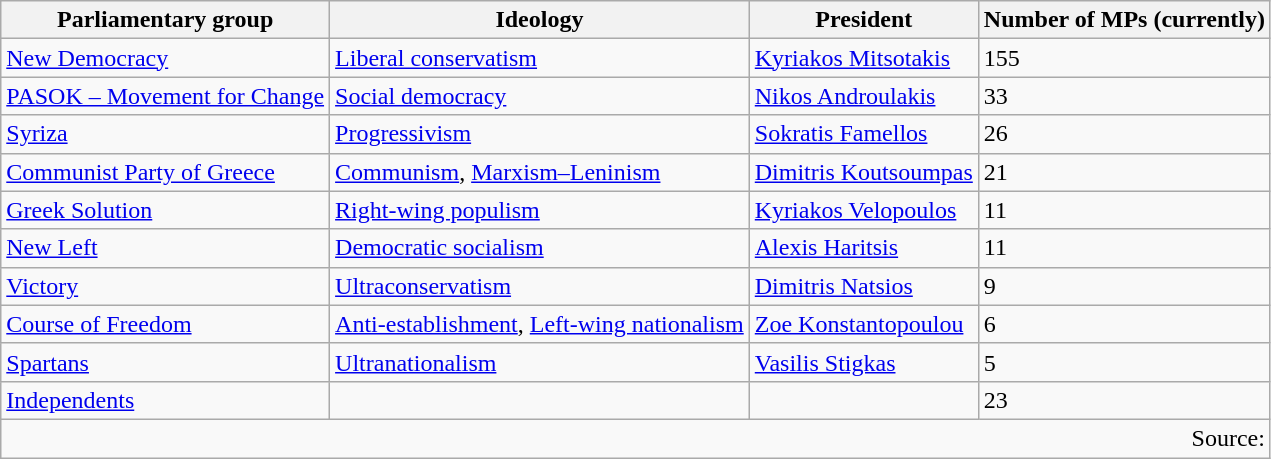<table class="wikitable sortable">
<tr>
<th>Parliamentary group</th>
<th>Ideology</th>
<th>President</th>
<th>Number of MPs (currently)</th>
</tr>
<tr>
<td><a href='#'>New Democracy</a></td>
<td><a href='#'>Liberal conservatism</a></td>
<td><a href='#'>Kyriakos Mitsotakis</a></td>
<td>155</td>
</tr>
<tr>
<td><a href='#'>PASOK – Movement for Change</a></td>
<td><a href='#'>Social democracy</a></td>
<td><a href='#'>Nikos Androulakis</a></td>
<td>33</td>
</tr>
<tr>
<td><a href='#'>Syriza</a></td>
<td><a href='#'>Progressivism</a></td>
<td><a href='#'>Sokratis Famellos</a></td>
<td>26</td>
</tr>
<tr>
<td><a href='#'>Communist Party of Greece</a></td>
<td><a href='#'>Communism</a>, <a href='#'>Marxism–Leninism</a></td>
<td><a href='#'>Dimitris Koutsoumpas</a></td>
<td>21</td>
</tr>
<tr>
<td><a href='#'>Greek Solution</a></td>
<td><a href='#'>Right-wing populism</a></td>
<td><a href='#'>Kyriakos Velopoulos</a></td>
<td>11</td>
</tr>
<tr>
<td><a href='#'>New Left</a></td>
<td><a href='#'>Democratic socialism</a></td>
<td><a href='#'>Alexis Haritsis</a></td>
<td>11</td>
</tr>
<tr>
<td><a href='#'>Victory</a></td>
<td><a href='#'>Ultraconservatism</a></td>
<td><a href='#'>Dimitris Natsios</a></td>
<td>9</td>
</tr>
<tr>
<td><a href='#'>Course of Freedom</a></td>
<td><a href='#'>Anti-establishment</a>, <a href='#'>Left-wing nationalism</a></td>
<td><a href='#'>Zoe Konstantopoulou</a></td>
<td>6</td>
</tr>
<tr>
<td><a href='#'>Spartans</a></td>
<td><a href='#'>Ultranationalism</a></td>
<td><a href='#'>Vasilis Stigkas</a></td>
<td>5</td>
</tr>
<tr>
<td><a href='#'>Independents</a></td>
<td></td>
<td></td>
<td>23</td>
</tr>
<tr>
<td colspan=4 style="text-align:right;">Source: </td>
</tr>
</table>
